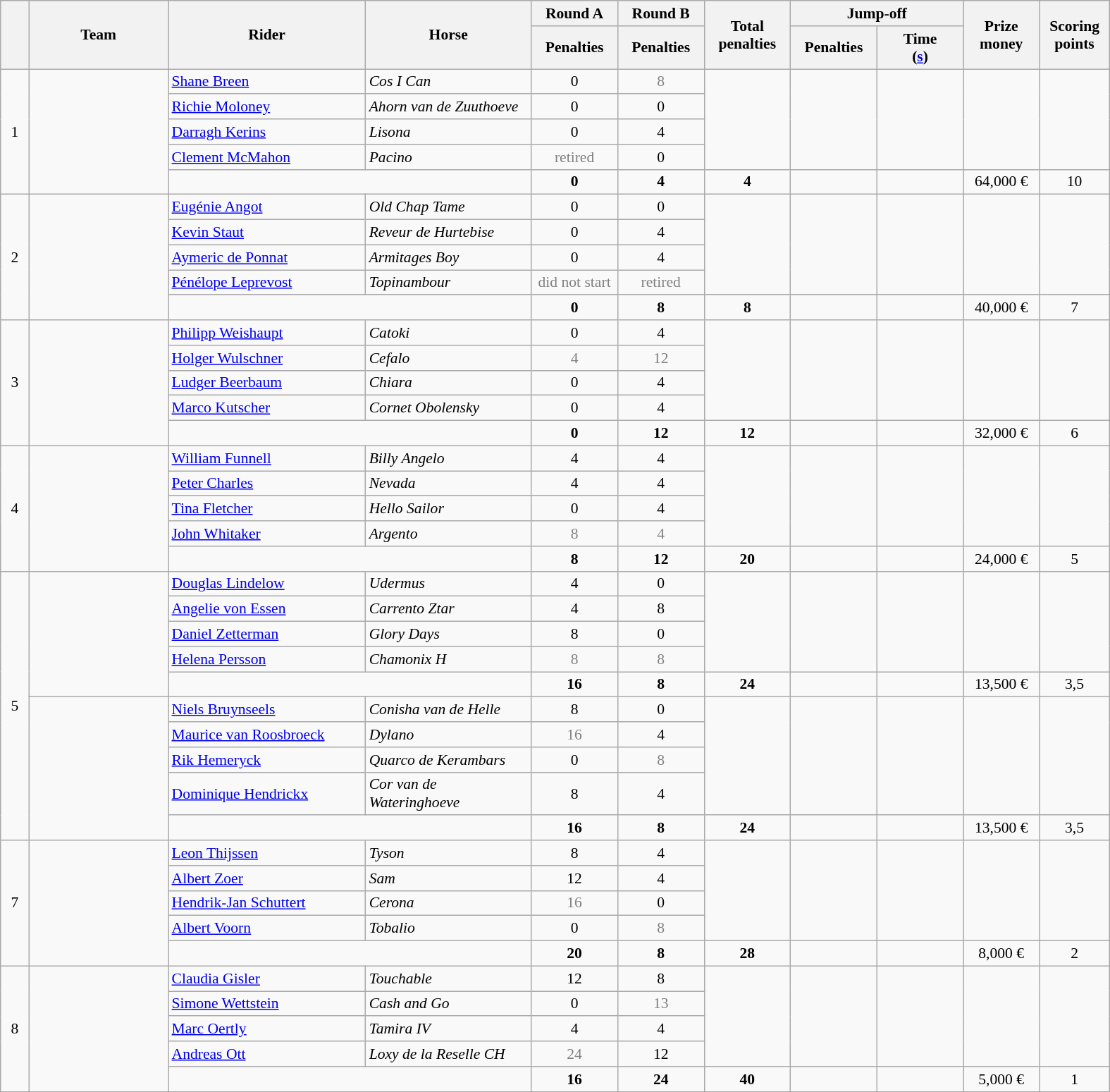<table class="wikitable" style="font-size: 90%">
<tr>
<th rowspan=2 width=20></th>
<th rowspan=2 width=125>Team</th>
<th rowspan=2 width=180>Rider</th>
<th rowspan=2 width=150>Horse</th>
<th>Round A</th>
<th>Round B</th>
<th rowspan=2 width=75>Total penalties</th>
<th colspan=2>Jump-off</th>
<th rowspan=2 width=65>Prize<br>money</th>
<th rowspan=2 width=60>Scoring<br>points</th>
</tr>
<tr>
<th width=75>Penalties</th>
<th width=75>Penalties</th>
<th width=75>Penalties</th>
<th width=75>Time<br>(<a href='#'>s</a>)</th>
</tr>
<tr>
<td rowspan=5 align=center>1</td>
<td rowspan=5></td>
<td><a href='#'>Shane Breen</a></td>
<td><em>Cos I Can</em></td>
<td align=center>0</td>
<td align=center style=color:gray>8</td>
<td rowspan=4></td>
<td rowspan=4></td>
<td rowspan=4></td>
<td rowspan=4></td>
<td rowspan=4></td>
</tr>
<tr>
<td><a href='#'>Richie Moloney</a></td>
<td><em>Ahorn van de Zuuthoeve</em></td>
<td align=center>0</td>
<td align=center>0</td>
</tr>
<tr>
<td><a href='#'>Darragh Kerins</a></td>
<td><em>Lisona</em></td>
<td align=center>0</td>
<td align=center>4</td>
</tr>
<tr>
<td><a href='#'>Clement McMahon</a></td>
<td><em>Pacino</em></td>
<td align=center style=color:gray>retired</td>
<td align=center>0</td>
</tr>
<tr>
<td colspan=2></td>
<td align=center><strong>0</strong></td>
<td align=center><strong>4</strong></td>
<td align=center><strong>4</strong></td>
<td></td>
<td></td>
<td align=center>64,000 €</td>
<td align=center>10</td>
</tr>
<tr>
<td rowspan=5 align=center>2</td>
<td rowspan=5></td>
<td><a href='#'>Eugénie Angot</a></td>
<td><em>Old Chap Tame</em></td>
<td align=center>0</td>
<td align=center>0</td>
<td rowspan=4></td>
<td rowspan=4></td>
<td rowspan=4></td>
<td rowspan=4></td>
<td rowspan=4></td>
</tr>
<tr>
<td><a href='#'>Kevin Staut</a></td>
<td><em>Reveur de Hurtebise</em></td>
<td align=center>0</td>
<td align=center>4</td>
</tr>
<tr>
<td><a href='#'>Aymeric de Ponnat</a></td>
<td><em>Armitages Boy</em></td>
<td align=center>0</td>
<td align=center>4</td>
</tr>
<tr>
<td><a href='#'>Pénélope Leprevost</a></td>
<td><em>Topinambour</em></td>
<td align=center style=color:gray>did not start</td>
<td align=center style=color:gray>retired</td>
</tr>
<tr>
<td colspan=2></td>
<td align=center><strong>0</strong></td>
<td align=center><strong>8</strong></td>
<td align=center><strong>8</strong></td>
<td></td>
<td></td>
<td align=center>40,000 €</td>
<td align=center>7</td>
</tr>
<tr>
<td rowspan=5 align=center>3</td>
<td rowspan=5></td>
<td><a href='#'>Philipp Weishaupt</a></td>
<td><em>Catoki</em></td>
<td align=center>0</td>
<td align=center>4</td>
<td rowspan=4></td>
<td rowspan=4></td>
<td rowspan=4></td>
<td rowspan=4></td>
<td rowspan=4></td>
</tr>
<tr>
<td><a href='#'>Holger Wulschner</a></td>
<td><em>Cefalo</em></td>
<td align=center style=color:gray>4</td>
<td align=center style=color:gray>12</td>
</tr>
<tr>
<td><a href='#'>Ludger Beerbaum</a></td>
<td><em>Chiara</em></td>
<td align=center>0</td>
<td align=center>4</td>
</tr>
<tr>
<td><a href='#'>Marco Kutscher</a></td>
<td><em>Cornet Obolensky</em></td>
<td align=center>0</td>
<td align=center>4</td>
</tr>
<tr>
<td colspan=2></td>
<td align=center><strong>0</strong></td>
<td align=center><strong>12</strong></td>
<td align=center><strong>12</strong></td>
<td></td>
<td></td>
<td align=center>32,000 €</td>
<td align=center>6</td>
</tr>
<tr>
<td rowspan=5 align=center>4</td>
<td rowspan=5></td>
<td><a href='#'>William Funnell</a></td>
<td><em>Billy Angelo</em></td>
<td align=center>4</td>
<td align=center>4</td>
<td rowspan=4></td>
<td rowspan=4></td>
<td rowspan=4></td>
<td rowspan=4></td>
<td rowspan=4></td>
</tr>
<tr>
<td><a href='#'>Peter Charles</a></td>
<td><em>Nevada</em></td>
<td align=center>4</td>
<td align=center>4</td>
</tr>
<tr>
<td><a href='#'>Tina Fletcher</a></td>
<td><em>Hello Sailor</em></td>
<td align=center>0</td>
<td align=center>4</td>
</tr>
<tr>
<td><a href='#'>John Whitaker</a></td>
<td><em>Argento</em></td>
<td align=center style=color:gray>8</td>
<td align=center style=color:gray>4</td>
</tr>
<tr>
<td colspan=2></td>
<td align=center><strong>8</strong></td>
<td align=center><strong>12</strong></td>
<td align=center><strong>20</strong></td>
<td></td>
<td></td>
<td align=center>24,000 €</td>
<td align=center>5</td>
</tr>
<tr>
<td rowspan=10 align=center>5</td>
<td rowspan=5></td>
<td><a href='#'>Douglas Lindelow</a></td>
<td><em>Udermus</em></td>
<td align=center>4</td>
<td align=center>0</td>
<td rowspan=4></td>
<td rowspan=4></td>
<td rowspan=4></td>
<td rowspan=4></td>
<td rowspan=4></td>
</tr>
<tr>
<td><a href='#'>Angelie von Essen</a></td>
<td><em>Carrento Ztar</em></td>
<td align=center>4</td>
<td align=center>8</td>
</tr>
<tr>
<td><a href='#'>Daniel Zetterman</a></td>
<td><em>Glory Days</em></td>
<td align=center>8</td>
<td align=center>0</td>
</tr>
<tr>
<td><a href='#'>Helena Persson</a></td>
<td><em>Chamonix H</em></td>
<td align=center style=color:gray>8</td>
<td align=center style=color:gray>8</td>
</tr>
<tr>
<td colspan=2></td>
<td align=center><strong>16</strong></td>
<td align=center><strong>8</strong></td>
<td align=center><strong>24</strong></td>
<td></td>
<td></td>
<td align=center>13,500 €</td>
<td align=center>3,5</td>
</tr>
<tr>
<td rowspan=5></td>
<td><a href='#'>Niels Bruynseels</a></td>
<td><em>Conisha van de Helle</em></td>
<td align=center>8</td>
<td align=center>0</td>
<td rowspan=4></td>
<td rowspan=4></td>
<td rowspan=4></td>
<td rowspan=4></td>
<td rowspan=4></td>
</tr>
<tr>
<td><a href='#'>Maurice van Roosbroeck</a></td>
<td><em>Dylano</em></td>
<td align=center style=color:gray>16</td>
<td align=center>4</td>
</tr>
<tr>
<td><a href='#'>Rik Hemeryck</a></td>
<td><em>Quarco de Kerambars</em></td>
<td align=center>0</td>
<td align=center style=color:gray>8</td>
</tr>
<tr>
<td><a href='#'>Dominique Hendrickx</a></td>
<td><em>Cor van de Wateringhoeve</em></td>
<td align=center>8</td>
<td align=center>4</td>
</tr>
<tr>
<td colspan=2></td>
<td align=center><strong>16</strong></td>
<td align=center><strong>8</strong></td>
<td align=center><strong>24</strong></td>
<td></td>
<td></td>
<td align=center>13,500 €</td>
<td align=center>3,5</td>
</tr>
<tr>
<td rowspan=5 align=center>7</td>
<td rowspan=5></td>
<td><a href='#'>Leon Thijssen</a></td>
<td><em>Tyson</em></td>
<td align=center>8</td>
<td align=center>4</td>
<td rowspan=4></td>
<td rowspan=4></td>
<td rowspan=4></td>
<td rowspan=4></td>
<td rowspan=4></td>
</tr>
<tr>
<td><a href='#'>Albert Zoer</a></td>
<td><em>Sam</em></td>
<td align=center>12</td>
<td align=center>4</td>
</tr>
<tr>
<td><a href='#'>Hendrik-Jan Schuttert</a></td>
<td><em>Cerona</em></td>
<td align=center style=color:gray>16</td>
<td align=center>0</td>
</tr>
<tr>
<td><a href='#'>Albert Voorn</a></td>
<td><em>Tobalio</em></td>
<td align=center>0</td>
<td align=center style=color:gray>8</td>
</tr>
<tr>
<td colspan=2></td>
<td align=center><strong>20</strong></td>
<td align=center><strong>8</strong></td>
<td align=center><strong>28</strong></td>
<td></td>
<td></td>
<td align=center>8,000 €</td>
<td align=center>2</td>
</tr>
<tr>
<td rowspan=5 align=center>8</td>
<td rowspan=5></td>
<td><a href='#'>Claudia Gisler</a></td>
<td><em>Touchable</em></td>
<td align=center>12</td>
<td align=center>8</td>
<td rowspan=4></td>
<td rowspan=4></td>
<td rowspan=4></td>
<td rowspan=4></td>
<td rowspan=4></td>
</tr>
<tr>
<td><a href='#'>Simone Wettstein</a></td>
<td><em>Cash and Go</em></td>
<td align=center>0</td>
<td align=center style=color:gray>13</td>
</tr>
<tr>
<td><a href='#'>Marc Oertly</a></td>
<td><em>Tamira IV</em></td>
<td align=center>4</td>
<td align=center>4</td>
</tr>
<tr>
<td><a href='#'>Andreas Ott</a></td>
<td><em>Loxy de la Reselle CH</em></td>
<td align=center style=color:gray>24</td>
<td align=center>12</td>
</tr>
<tr>
<td colspan=2></td>
<td align=center><strong>16</strong></td>
<td align=center><strong>24</strong></td>
<td align=center><strong>40</strong></td>
<td></td>
<td></td>
<td align=center>5,000 €</td>
<td align=center>1</td>
</tr>
</table>
